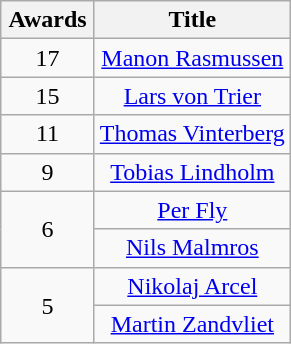<table class="wikitable" style="text-align:center;">
<tr>
<th scope="col" width="55">Awards</th>
<th scope="col" align="center">Title</th>
</tr>
<tr>
<td style="text-align:center">17</td>
<td><a href='#'>Manon Rasmussen</a></td>
</tr>
<tr>
<td style="text-align:center">15</td>
<td><a href='#'>Lars von Trier</a></td>
</tr>
<tr>
<td style="text-align:center">11</td>
<td><a href='#'>Thomas Vinterberg</a></td>
</tr>
<tr>
<td style="text-align:center">9</td>
<td><a href='#'>Tobias Lindholm</a></td>
</tr>
<tr>
<td rowspan="2" style="text-align:center">6</td>
<td><a href='#'>Per Fly</a></td>
</tr>
<tr>
<td><a href='#'>Nils Malmros</a></td>
</tr>
<tr>
<td rowspan="2" style="text-align:center">5</td>
<td><a href='#'>Nikolaj Arcel</a></td>
</tr>
<tr>
<td><a href='#'>Martin Zandvliet</a></td>
</tr>
</table>
